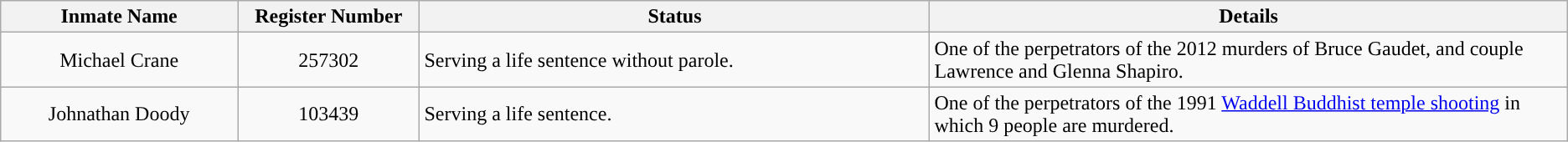<table class="wikitable sortable">
<tr>
<th width=13%>Inmate Name</th>
<th width=10%>Register Number</th>
<th width=28%>Status</th>
<th width=35%>Details</th>
</tr>
<tr>
<td style="text-align:center;">Michael Crane</td>
<td style="text-align:center;'">257302</td>
<td>Serving a life sentence without parole.</td>
<td>One of the perpetrators of the 2012 murders of Bruce Gaudet, and couple Lawrence and Glenna Shapiro.</td>
</tr>
<tr>
<td style="text-align:center;">Johnathan Doody</td>
<td style="text-align:center;">103439</td>
<td>Serving a life sentence.</td>
<td>One of the perpetrators of the 1991 <a href='#'>Waddell Buddhist temple shooting</a> in which 9 people are murdered.</td>
</tr>
</table>
